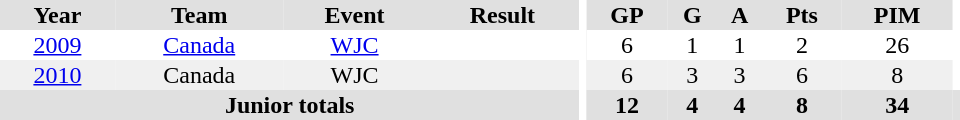<table border="0" cellpadding="1" cellspacing="0" ID="Table3" style="text-align:center; width:40em">
<tr ALIGN="center" bgcolor="#e0e0e0">
<th>Year</th>
<th>Team</th>
<th>Event</th>
<th>Result</th>
<th rowspan="99" bgcolor="#ffffff"></th>
<th>GP</th>
<th>G</th>
<th>A</th>
<th>Pts</th>
<th>PIM</th>
</tr>
<tr>
<td><a href='#'>2009</a></td>
<td><a href='#'>Canada</a></td>
<td><a href='#'>WJC</a></td>
<td></td>
<td>6</td>
<td>1</td>
<td>1</td>
<td>2</td>
<td>26</td>
</tr>
<tr bgcolor="#f0f0f0">
<td><a href='#'>2010</a></td>
<td>Canada</td>
<td>WJC</td>
<td></td>
<td>6</td>
<td>3</td>
<td>3</td>
<td>6</td>
<td>8</td>
</tr>
<tr bgcolor="#e0e0e0">
<th colspan=4>Junior totals</th>
<th>12</th>
<th>4</th>
<th>4</th>
<th>8</th>
<th>34</th>
<th></th>
</tr>
</table>
